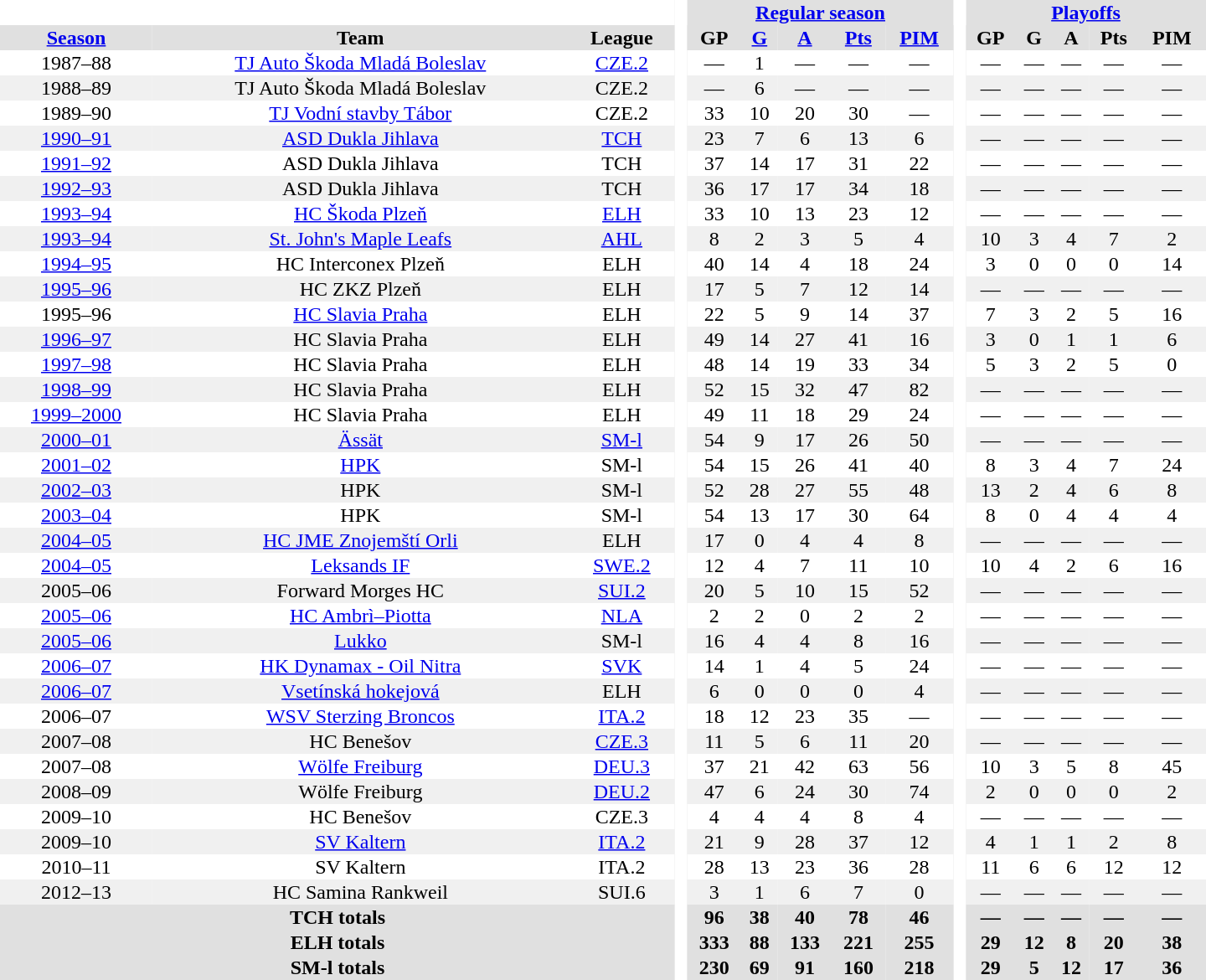<table border="0" cellpadding="1" cellspacing="0" style="text-align:center; width:60em">
<tr bgcolor="#e0e0e0">
<th colspan="3" bgcolor="#ffffff"> </th>
<th rowspan="99" bgcolor="#ffffff"> </th>
<th colspan="5"><a href='#'>Regular season</a></th>
<th rowspan="99" bgcolor="#ffffff"> </th>
<th colspan="5"><a href='#'>Playoffs</a></th>
</tr>
<tr bgcolor="#e0e0e0">
<th><a href='#'>Season</a></th>
<th>Team</th>
<th>League</th>
<th>GP</th>
<th><a href='#'>G</a></th>
<th><a href='#'>A</a></th>
<th><a href='#'>Pts</a></th>
<th><a href='#'>PIM</a></th>
<th>GP</th>
<th>G</th>
<th>A</th>
<th>Pts</th>
<th>PIM</th>
</tr>
<tr>
<td>1987–88</td>
<td><a href='#'>TJ Auto Škoda Mladá Boleslav</a></td>
<td><a href='#'>CZE.2</a></td>
<td>—</td>
<td>1</td>
<td>—</td>
<td>—</td>
<td>—</td>
<td>—</td>
<td>—</td>
<td>—</td>
<td>—</td>
<td>—</td>
</tr>
<tr bgcolor="#f0f0f0">
<td>1988–89</td>
<td>TJ Auto Škoda Mladá Boleslav</td>
<td>CZE.2</td>
<td>—</td>
<td>6</td>
<td>—</td>
<td>—</td>
<td>—</td>
<td>—</td>
<td>—</td>
<td>—</td>
<td>—</td>
<td>—</td>
</tr>
<tr>
<td>1989–90</td>
<td><a href='#'>TJ Vodní stavby Tábor</a></td>
<td>CZE.2</td>
<td>33</td>
<td>10</td>
<td>20</td>
<td>30</td>
<td>—</td>
<td>—</td>
<td>—</td>
<td>—</td>
<td>—</td>
<td>—</td>
</tr>
<tr bgcolor="#f0f0f0">
<td><a href='#'>1990–91</a></td>
<td><a href='#'>ASD Dukla Jihlava</a></td>
<td><a href='#'>TCH</a></td>
<td>23</td>
<td>7</td>
<td>6</td>
<td>13</td>
<td>6</td>
<td>—</td>
<td>—</td>
<td>—</td>
<td>—</td>
<td>—</td>
</tr>
<tr>
<td><a href='#'>1991–92</a></td>
<td>ASD Dukla Jihlava</td>
<td>TCH</td>
<td>37</td>
<td>14</td>
<td>17</td>
<td>31</td>
<td>22</td>
<td>—</td>
<td>—</td>
<td>—</td>
<td>—</td>
<td>—</td>
</tr>
<tr bgcolor="#f0f0f0">
<td><a href='#'>1992–93</a></td>
<td>ASD Dukla Jihlava</td>
<td>TCH</td>
<td>36</td>
<td>17</td>
<td>17</td>
<td>34</td>
<td>18</td>
<td>—</td>
<td>—</td>
<td>—</td>
<td>—</td>
<td>—</td>
</tr>
<tr>
<td><a href='#'>1993–94</a></td>
<td><a href='#'>HC Škoda Plzeň</a></td>
<td><a href='#'>ELH</a></td>
<td>33</td>
<td>10</td>
<td>13</td>
<td>23</td>
<td>12</td>
<td>—</td>
<td>—</td>
<td>—</td>
<td>—</td>
<td>—</td>
</tr>
<tr bgcolor="#f0f0f0">
<td><a href='#'>1993–94</a></td>
<td><a href='#'>St. John's Maple Leafs</a></td>
<td><a href='#'>AHL</a></td>
<td>8</td>
<td>2</td>
<td>3</td>
<td>5</td>
<td>4</td>
<td>10</td>
<td>3</td>
<td>4</td>
<td>7</td>
<td>2</td>
</tr>
<tr>
<td><a href='#'>1994–95</a></td>
<td>HC Interconex Plzeň</td>
<td>ELH</td>
<td>40</td>
<td>14</td>
<td>4</td>
<td>18</td>
<td>24</td>
<td>3</td>
<td>0</td>
<td>0</td>
<td>0</td>
<td>14</td>
</tr>
<tr bgcolor="#f0f0f0">
<td><a href='#'>1995–96</a></td>
<td>HC ZKZ Plzeň</td>
<td>ELH</td>
<td>17</td>
<td>5</td>
<td>7</td>
<td>12</td>
<td>14</td>
<td>—</td>
<td>—</td>
<td>—</td>
<td>—</td>
<td>—</td>
</tr>
<tr>
<td>1995–96</td>
<td><a href='#'>HC Slavia Praha</a></td>
<td>ELH</td>
<td>22</td>
<td>5</td>
<td>9</td>
<td>14</td>
<td>37</td>
<td>7</td>
<td>3</td>
<td>2</td>
<td>5</td>
<td>16</td>
</tr>
<tr bgcolor="#f0f0f0">
<td><a href='#'>1996–97</a></td>
<td>HC Slavia Praha</td>
<td>ELH</td>
<td>49</td>
<td>14</td>
<td>27</td>
<td>41</td>
<td>16</td>
<td>3</td>
<td>0</td>
<td>1</td>
<td>1</td>
<td>6</td>
</tr>
<tr>
<td><a href='#'>1997–98</a></td>
<td>HC Slavia Praha</td>
<td>ELH</td>
<td>48</td>
<td>14</td>
<td>19</td>
<td>33</td>
<td>34</td>
<td>5</td>
<td>3</td>
<td>2</td>
<td>5</td>
<td>0</td>
</tr>
<tr bgcolor="#f0f0f0">
<td><a href='#'>1998–99</a></td>
<td>HC Slavia Praha</td>
<td>ELH</td>
<td>52</td>
<td>15</td>
<td>32</td>
<td>47</td>
<td>82</td>
<td>—</td>
<td>—</td>
<td>—</td>
<td>—</td>
<td>—</td>
</tr>
<tr>
<td><a href='#'>1999–2000</a></td>
<td>HC Slavia Praha</td>
<td>ELH</td>
<td>49</td>
<td>11</td>
<td>18</td>
<td>29</td>
<td>24</td>
<td>—</td>
<td>—</td>
<td>—</td>
<td>—</td>
<td>—</td>
</tr>
<tr bgcolor="#f0f0f0">
<td><a href='#'>2000–01</a></td>
<td><a href='#'>Ässät</a></td>
<td><a href='#'>SM-l</a></td>
<td>54</td>
<td>9</td>
<td>17</td>
<td>26</td>
<td>50</td>
<td>—</td>
<td>—</td>
<td>—</td>
<td>—</td>
<td>—</td>
</tr>
<tr>
<td><a href='#'>2001–02</a></td>
<td><a href='#'>HPK</a></td>
<td>SM-l</td>
<td>54</td>
<td>15</td>
<td>26</td>
<td>41</td>
<td>40</td>
<td>8</td>
<td>3</td>
<td>4</td>
<td>7</td>
<td>24</td>
</tr>
<tr bgcolor="#f0f0f0">
<td><a href='#'>2002–03</a></td>
<td>HPK</td>
<td>SM-l</td>
<td>52</td>
<td>28</td>
<td>27</td>
<td>55</td>
<td>48</td>
<td>13</td>
<td>2</td>
<td>4</td>
<td>6</td>
<td>8</td>
</tr>
<tr>
<td><a href='#'>2003–04</a></td>
<td>HPK</td>
<td>SM-l</td>
<td>54</td>
<td>13</td>
<td>17</td>
<td>30</td>
<td>64</td>
<td>8</td>
<td>0</td>
<td>4</td>
<td>4</td>
<td>4</td>
</tr>
<tr bgcolor="#f0f0f0">
<td><a href='#'>2004–05</a></td>
<td><a href='#'>HC JME Znojemští Orli</a></td>
<td>ELH</td>
<td>17</td>
<td>0</td>
<td>4</td>
<td>4</td>
<td>8</td>
<td>—</td>
<td>—</td>
<td>—</td>
<td>—</td>
<td>—</td>
</tr>
<tr>
<td><a href='#'>2004–05</a></td>
<td><a href='#'>Leksands IF</a></td>
<td><a href='#'>SWE.2</a></td>
<td>12</td>
<td>4</td>
<td>7</td>
<td>11</td>
<td>10</td>
<td>10</td>
<td>4</td>
<td>2</td>
<td>6</td>
<td>16</td>
</tr>
<tr bgcolor="#f0f0f0">
<td>2005–06</td>
<td>Forward Morges HC</td>
<td><a href='#'>SUI.2</a></td>
<td>20</td>
<td>5</td>
<td>10</td>
<td>15</td>
<td>52</td>
<td>—</td>
<td>—</td>
<td>—</td>
<td>—</td>
<td>—</td>
</tr>
<tr>
<td><a href='#'>2005–06</a></td>
<td><a href='#'>HC Ambrì–Piotta</a></td>
<td><a href='#'>NLA</a></td>
<td>2</td>
<td>2</td>
<td>0</td>
<td>2</td>
<td>2</td>
<td>—</td>
<td>—</td>
<td>—</td>
<td>—</td>
<td>—</td>
</tr>
<tr bgcolor="#f0f0f0">
<td><a href='#'>2005–06</a></td>
<td><a href='#'>Lukko</a></td>
<td>SM-l</td>
<td>16</td>
<td>4</td>
<td>4</td>
<td>8</td>
<td>16</td>
<td>—</td>
<td>—</td>
<td>—</td>
<td>—</td>
<td>—</td>
</tr>
<tr>
<td><a href='#'>2006–07</a></td>
<td><a href='#'>HK Dynamax - Oil Nitra</a></td>
<td><a href='#'>SVK</a></td>
<td>14</td>
<td>1</td>
<td>4</td>
<td>5</td>
<td>24</td>
<td>—</td>
<td>—</td>
<td>—</td>
<td>—</td>
<td>—</td>
</tr>
<tr bgcolor="#f0f0f0">
<td><a href='#'>2006–07</a></td>
<td><a href='#'>Vsetínská hokejová</a></td>
<td>ELH</td>
<td>6</td>
<td>0</td>
<td>0</td>
<td>0</td>
<td>4</td>
<td>—</td>
<td>—</td>
<td>—</td>
<td>—</td>
<td>—</td>
</tr>
<tr>
<td>2006–07</td>
<td><a href='#'>WSV Sterzing Broncos</a></td>
<td><a href='#'>ITA.2</a></td>
<td>18</td>
<td>12</td>
<td>23</td>
<td>35</td>
<td>—</td>
<td>—</td>
<td>—</td>
<td>—</td>
<td>—</td>
<td>—</td>
</tr>
<tr bgcolor="#f0f0f0">
<td>2007–08</td>
<td>HC Benešov</td>
<td><a href='#'>CZE.3</a></td>
<td>11</td>
<td>5</td>
<td>6</td>
<td>11</td>
<td>20</td>
<td>—</td>
<td>—</td>
<td>—</td>
<td>—</td>
<td>—</td>
</tr>
<tr>
<td>2007–08</td>
<td><a href='#'>Wölfe Freiburg</a></td>
<td><a href='#'>DEU.3</a></td>
<td>37</td>
<td>21</td>
<td>42</td>
<td>63</td>
<td>56</td>
<td>10</td>
<td>3</td>
<td>5</td>
<td>8</td>
<td>45</td>
</tr>
<tr bgcolor="#f0f0f0">
<td>2008–09</td>
<td>Wölfe Freiburg</td>
<td><a href='#'>DEU.2</a></td>
<td>47</td>
<td>6</td>
<td>24</td>
<td>30</td>
<td>74</td>
<td>2</td>
<td>0</td>
<td>0</td>
<td>0</td>
<td>2</td>
</tr>
<tr>
<td>2009–10</td>
<td>HC Benešov</td>
<td>CZE.3</td>
<td>4</td>
<td>4</td>
<td>4</td>
<td>8</td>
<td>4</td>
<td>—</td>
<td>—</td>
<td>—</td>
<td>—</td>
<td>—</td>
</tr>
<tr bgcolor="#f0f0f0">
<td>2009–10</td>
<td><a href='#'>SV Kaltern</a></td>
<td><a href='#'>ITA.2</a></td>
<td>21</td>
<td>9</td>
<td>28</td>
<td>37</td>
<td>12</td>
<td>4</td>
<td>1</td>
<td>1</td>
<td>2</td>
<td>8</td>
</tr>
<tr>
<td>2010–11</td>
<td>SV Kaltern</td>
<td>ITA.2</td>
<td>28</td>
<td>13</td>
<td>23</td>
<td>36</td>
<td>28</td>
<td>11</td>
<td>6</td>
<td>6</td>
<td>12</td>
<td>12</td>
</tr>
<tr bgcolor="#f0f0f0">
<td>2012–13</td>
<td>HC Samina Rankweil</td>
<td>SUI.6</td>
<td>3</td>
<td>1</td>
<td>6</td>
<td>7</td>
<td>0</td>
<td>—</td>
<td>—</td>
<td>—</td>
<td>—</td>
<td>—</td>
</tr>
<tr bgcolor="#e0e0e0">
<th colspan="3">TCH totals</th>
<th>96</th>
<th>38</th>
<th>40</th>
<th>78</th>
<th>46</th>
<th>—</th>
<th>—</th>
<th>—</th>
<th>—</th>
<th>—</th>
</tr>
<tr bgcolor="#e0e0e0">
<th colspan="3">ELH totals</th>
<th>333</th>
<th>88</th>
<th>133</th>
<th>221</th>
<th>255</th>
<th>29</th>
<th>12</th>
<th>8</th>
<th>20</th>
<th>38</th>
</tr>
<tr bgcolor="#e0e0e0">
<th colspan="3">SM-l totals</th>
<th>230</th>
<th>69</th>
<th>91</th>
<th>160</th>
<th>218</th>
<th>29</th>
<th>5</th>
<th>12</th>
<th>17</th>
<th>36</th>
</tr>
</table>
